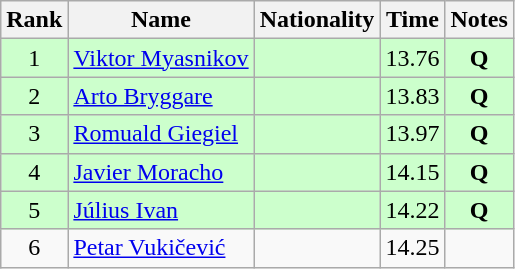<table class="wikitable sortable" style="text-align:center">
<tr>
<th>Rank</th>
<th>Name</th>
<th>Nationality</th>
<th>Time</th>
<th>Notes</th>
</tr>
<tr bgcolor=ccffcc>
<td>1</td>
<td align=left><a href='#'>Viktor Myasnikov</a></td>
<td align=left></td>
<td>13.76</td>
<td><strong>Q</strong></td>
</tr>
<tr bgcolor=ccffcc>
<td>2</td>
<td align=left><a href='#'>Arto Bryggare</a></td>
<td align=left></td>
<td>13.83</td>
<td><strong>Q</strong></td>
</tr>
<tr bgcolor=ccffcc>
<td>3</td>
<td align=left><a href='#'>Romuald Giegiel</a></td>
<td align=left></td>
<td>13.97</td>
<td><strong>Q</strong></td>
</tr>
<tr bgcolor=ccffcc>
<td>4</td>
<td align=left><a href='#'>Javier Moracho</a></td>
<td align=left></td>
<td>14.15</td>
<td><strong>Q</strong></td>
</tr>
<tr bgcolor=ccffcc>
<td>5</td>
<td align=left><a href='#'>Július Ivan</a></td>
<td align=left></td>
<td>14.22</td>
<td><strong>Q</strong></td>
</tr>
<tr>
<td>6</td>
<td align=left><a href='#'>Petar Vukičević</a></td>
<td align=left></td>
<td>14.25</td>
<td></td>
</tr>
</table>
